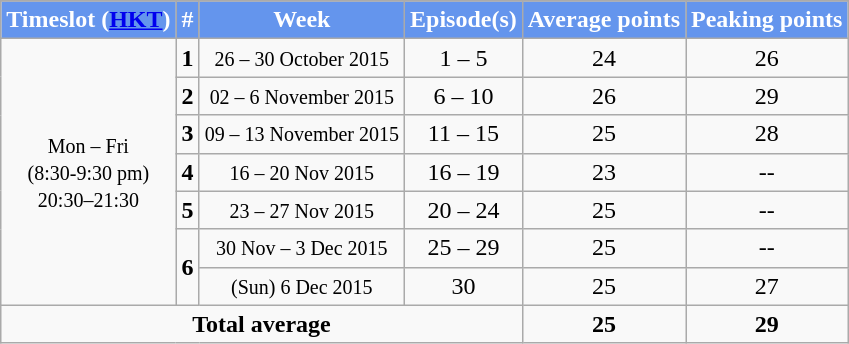<table class="wikitable" style="text-align:center;">
<tr style="background:cornflowerblue; color:white" align="center">
</tr>
<tr>
<th style="background:cornflowerblue; color:white" align="center">Timeslot (<a href='#'>HKT</a>)</th>
<th style="background:cornflowerblue; color:white" align="center">#</th>
<th style="background:cornflowerblue; color:white" align="center">Week</th>
<th style="background:cornflowerblue; color:white" align="center">Episode(s)</th>
<th style="background:cornflowerblue; color:white" align="center">Average points</th>
<th style="background:cornflowerblue; color:white" align="center">Peaking points</th>
</tr>
<tr>
<td rowspan="7"><small>Mon – Fri<br>(8:30-9:30 pm)<br>20:30–21:30</small></td>
<td><strong>1</strong></td>
<td><small>26 – 30 October 2015</small></td>
<td>1 – 5</td>
<td>24</td>
<td>26</td>
</tr>
<tr>
<td><strong>2</strong></td>
<td><small>02 – 6 November 2015</small></td>
<td>6 – 10</td>
<td>26</td>
<td>29</td>
</tr>
<tr>
<td><strong>3</strong></td>
<td><small>09 – 13 November 2015</small></td>
<td>11 – 15</td>
<td>25</td>
<td>28</td>
</tr>
<tr>
<td><strong>4</strong></td>
<td><small>16 – 20 Nov 2015</small></td>
<td>16 – 19</td>
<td>23</td>
<td>--</td>
</tr>
<tr>
<td><strong>5</strong></td>
<td><small>23 – 27 Nov 2015</small></td>
<td>20 – 24</td>
<td>25</td>
<td>--</td>
</tr>
<tr>
<td rowspan="2"><strong>6</strong></td>
<td><small>30 Nov – 3 Dec 2015</small></td>
<td>25 – 29</td>
<td>25</td>
<td>--</td>
</tr>
<tr>
<td><small>(Sun) 6 Dec 2015</small></td>
<td>30</td>
<td>25</td>
<td>27</td>
</tr>
<tr>
<td colspan="4" style="text-align:center;"><strong>Total average</strong></td>
<td><strong>25</strong></td>
<td><strong>29</strong></td>
</tr>
</table>
